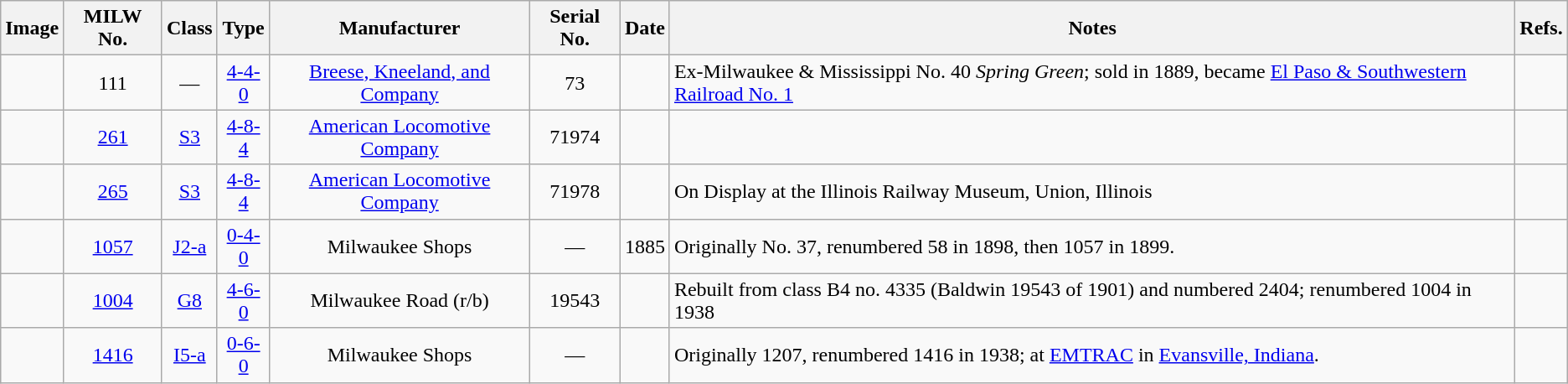<table class=wikitable sortable style=text-align:center>
<tr>
<th>Image</th>
<th>MILW No.</th>
<th>Class</th>
<th>Type</th>
<th>Manufacturer</th>
<th>Serial No.</th>
<th>Date</th>
<th>Notes</th>
<th>Refs.</th>
</tr>
<tr>
<td></td>
<td>111</td>
<td>—</td>
<td><a href='#'>4-4-0</a></td>
<td><a href='#'>Breese, Kneeland, and Company</a></td>
<td>73</td>
<td></td>
<td align="left">Ex-Milwaukee & Mississippi No. 40 <em>Spring Green</em>; sold in 1889, became <a href='#'>El Paso & Southwestern Railroad No. 1</a></td>
<td></td>
</tr>
<tr>
<td></td>
<td><a href='#'>261</a></td>
<td><a href='#'>S3</a></td>
<td><a href='#'>4-8-4</a></td>
<td><a href='#'>American Locomotive Company</a></td>
<td>71974</td>
<td></td>
<td align="left"></td>
<td></td>
</tr>
<tr>
<td></td>
<td><a href='#'>265</a></td>
<td><a href='#'>S3</a></td>
<td><a href='#'>4-8-4</a></td>
<td><a href='#'>American Locomotive Company</a></td>
<td>71978</td>
<td></td>
<td align="left">On Display at the Illinois Railway Museum, Union, Illinois</td>
<td></td>
</tr>
<tr>
<td></td>
<td><a href='#'>1057</a></td>
<td><a href='#'>J2-a</a></td>
<td><a href='#'>0-4-0</a></td>
<td>Milwaukee Shops</td>
<td>—</td>
<td>1885</td>
<td align="left">Originally No. 37, renumbered 58 in 1898, then 1057 in 1899.</td>
<td></td>
</tr>
<tr>
<td></td>
<td><a href='#'>1004</a></td>
<td><a href='#'>G8</a></td>
<td><a href='#'>4-6-0</a></td>
<td>Milwaukee Road (r/b)</td>
<td>19543</td>
<td></td>
<td align="left">Rebuilt from class B4 no. 4335 (Baldwin 19543 of 1901) and numbered 2404; renumbered 1004 in 1938</td>
<td></td>
</tr>
<tr>
<td></td>
<td><a href='#'>1416</a></td>
<td><a href='#'>I5-a</a></td>
<td><a href='#'>0-6-0</a></td>
<td>Milwaukee Shops</td>
<td>—</td>
<td></td>
<td align="left">Originally 1207, renumbered 1416 in 1938; at <a href='#'>EMTRAC</a> in <a href='#'>Evansville, Indiana</a>.</td>
<td></td>
</tr>
</table>
